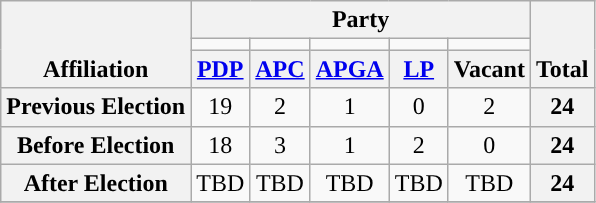<table class=wikitable style="text-align:center">
<tr style="vertical-align:bottom;">
<th rowspan=3>Affiliation</th>
<th colspan=5>Party</th>
<th rowspan=3>Total</th>
</tr>
<tr>
<td style="background-color:"></td>
<td style="background-color:"></td>
<td style="background-color:"></td>
<td style="background-color:"></td>
<td style="background-color:"></td>
</tr>
<tr>
<th><a href='#'>PDP</a></th>
<th><a href='#'>APC</a></th>
<th><a href='#'>APGA</a></th>
<th><a href='#'>LP</a></th>
<th>Vacant</th>
</tr>
<tr>
<th>Previous Election</th>
<td>19</td>
<td>2</td>
<td>1</td>
<td>0</td>
<td>2</td>
<th>24</th>
</tr>
<tr>
<th>Before Election</th>
<td>18</td>
<td>3</td>
<td>1</td>
<td>2</td>
<td>0</td>
<th>24</th>
</tr>
<tr>
<th>After Election</th>
<td>TBD</td>
<td>TBD</td>
<td>TBD</td>
<td>TBD</td>
<td>TBD</td>
<th>24</th>
</tr>
<tr>
</tr>
</table>
